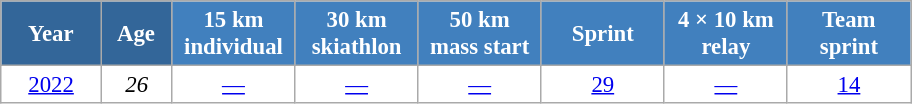<table class="wikitable" style="font-size:95%; text-align:center; border:grey solid 1px; border-collapse:collapse; background:#ffffff;">
<tr>
<th style="background-color:#369; color:white; width:60px;"> Year </th>
<th style="background-color:#369; color:white; width:40px;"> Age </th>
<th style="background-color:#4180be; color:white; width:75px;"> 15 km <br> individual </th>
<th style="background-color:#4180be; color:white; width:75px;"> 30 km <br> skiathlon </th>
<th style="background-color:#4180be; color:white; width:75px;"> 50 km <br> mass start </th>
<th style="background-color:#4180be; color:white; width:75px;"> Sprint </th>
<th style="background-color:#4180be; color:white; width:75px;"> 4 × 10 km <br> relay </th>
<th style="background-color:#4180be; color:white; width:75px;"> Team <br> sprint </th>
</tr>
<tr>
<td><a href='#'>2022</a></td>
<td><em>26</em></td>
<td><a href='#'>—</a></td>
<td><a href='#'>—</a></td>
<td><a href='#'>—</a></td>
<td><a href='#'>29</a></td>
<td><a href='#'>—</a></td>
<td><a href='#'>14</a></td>
</tr>
</table>
